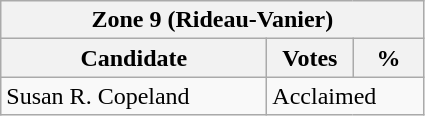<table class="wikitable">
<tr>
<th colspan="3">Zone 9 (Rideau-Vanier)</th>
</tr>
<tr>
<th style="width: 170px">Candidate</th>
<th style="width: 50px">Votes</th>
<th style="width: 40px">%</th>
</tr>
<tr>
<td>Susan R. Copeland</td>
<td colspan="2">Acclaimed</td>
</tr>
</table>
